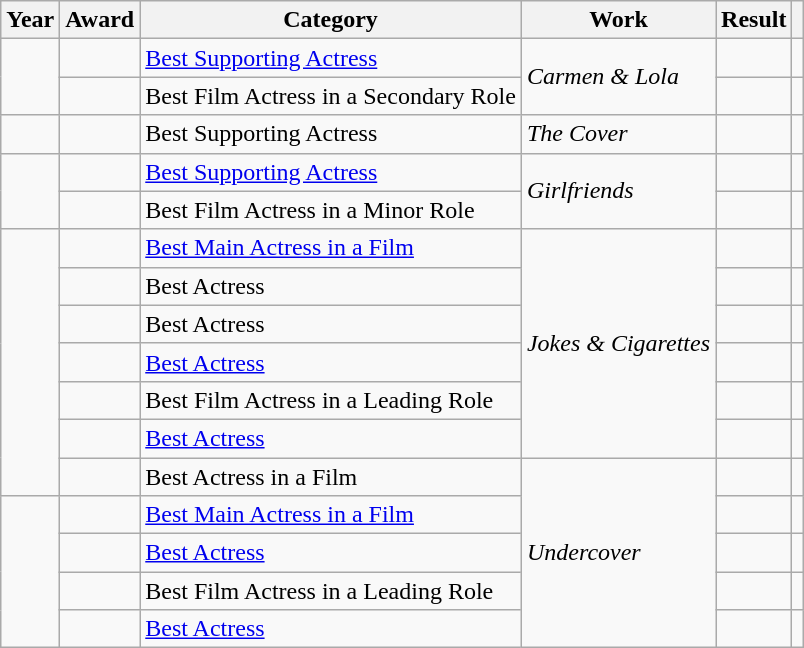<table class="wikitable sortable plainrowheaders">
<tr>
<th>Year</th>
<th>Award</th>
<th>Category</th>
<th>Work</th>
<th>Result</th>
<th scope="col" class="unsortable"></th>
</tr>
<tr>
<td rowspan = "2"></td>
<td></td>
<td><a href='#'>Best Supporting Actress</a></td>
<td rowspan = "2"><em>Carmen & Lola</em></td>
<td></td>
<td align = "center"></td>
</tr>
<tr>
<td></td>
<td>Best Film Actress in a Secondary Role</td>
<td></td>
<td align = "center"></td>
</tr>
<tr>
<td></td>
<td></td>
<td>Best Supporting Actress</td>
<td><em>The Cover</em></td>
<td></td>
<td align = "center"></td>
</tr>
<tr>
<td rowspan = "2"></td>
<td></td>
<td><a href='#'>Best Supporting Actress</a></td>
<td rowspan = "2"><em>Girlfriends</em></td>
<td></td>
<td align = "center"></td>
</tr>
<tr>
<td></td>
<td>Best Film Actress in a Minor Role</td>
<td></td>
<td align = "center"></td>
</tr>
<tr>
<td rowspan = "7"></td>
<td></td>
<td><a href='#'>Best Main Actress in a Film</a></td>
<td rowspan = "6"><em>Jokes & Cigarettes</em></td>
<td></td>
<td></td>
</tr>
<tr>
<td></td>
<td>Best Actress</td>
<td></td>
<td></td>
</tr>
<tr>
<td></td>
<td>Best Actress</td>
<td></td>
<td></td>
</tr>
<tr>
<td></td>
<td><a href='#'>Best Actress</a></td>
<td></td>
<td></td>
</tr>
<tr>
<td></td>
<td>Best Film Actress in a Leading Role</td>
<td></td>
<td></td>
</tr>
<tr>
<td></td>
<td><a href='#'>Best Actress</a></td>
<td></td>
<td></td>
</tr>
<tr>
<td></td>
<td>Best Actress in a Film</td>
<td rowspan = "5"><em>Undercover</em></td>
<td></td>
<td></td>
</tr>
<tr>
<td rowspan = "4"></td>
<td></td>
<td><a href='#'>Best Main Actress in a Film</a></td>
<td></td>
<td></td>
</tr>
<tr>
<td></td>
<td><a href='#'>Best Actress</a></td>
<td></td>
<td></td>
</tr>
<tr>
<td></td>
<td>Best Film Actress in a Leading Role</td>
<td></td>
<td></td>
</tr>
<tr>
<td></td>
<td><a href='#'>Best Actress</a></td>
<td></td>
<td></td>
</tr>
</table>
